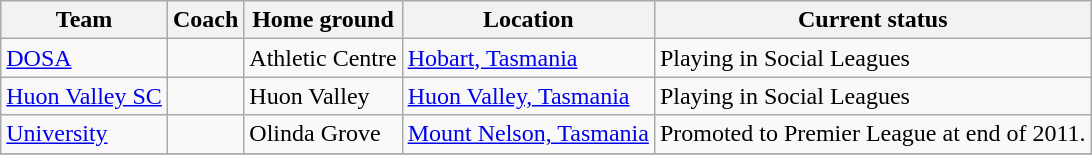<table class="wikitable" align="center">
<tr>
<th>Team</th>
<th>Coach</th>
<th>Home ground</th>
<th>Location</th>
<th>Current status</th>
</tr>
<tr>
<td><a href='#'>DOSA</a></td>
<td></td>
<td>Athletic Centre</td>
<td><a href='#'>Hobart, Tasmania</a></td>
<td>Playing in Social Leagues</td>
</tr>
<tr>
<td><a href='#'>Huon Valley SC</a></td>
<td></td>
<td>Huon Valley</td>
<td><a href='#'>Huon Valley, Tasmania</a></td>
<td>Playing in Social Leagues</td>
</tr>
<tr>
<td><a href='#'>University</a></td>
<td></td>
<td>Olinda Grove</td>
<td><a href='#'>Mount Nelson, Tasmania</a></td>
<td>Promoted to Premier League at end of 2011.</td>
</tr>
<tr>
</tr>
</table>
